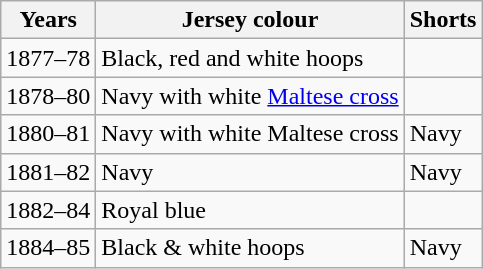<table class="wikitable">
<tr>
<th>Years</th>
<th>Jersey colour</th>
<th>Shorts</th>
</tr>
<tr>
<td>1877–78</td>
<td>Black, red and white hoops</td>
<td></td>
</tr>
<tr>
<td>1878–80</td>
<td>Navy with white <a href='#'>Maltese cross</a></td>
<td></td>
</tr>
<tr>
<td>1880–81</td>
<td>Navy with white Maltese cross</td>
<td>Navy</td>
</tr>
<tr>
<td>1881–82</td>
<td>Navy</td>
<td>Navy</td>
</tr>
<tr>
<td>1882–84</td>
<td>Royal blue</td>
<td></td>
</tr>
<tr>
<td>1884–85</td>
<td>Black & white hoops</td>
<td>Navy</td>
</tr>
</table>
